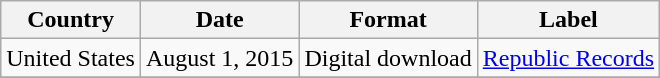<table class="wikitable">
<tr>
<th>Country</th>
<th>Date</th>
<th>Format</th>
<th>Label</th>
</tr>
<tr>
<td>United States</td>
<td>August 1, 2015</td>
<td>Digital download</td>
<td><a href='#'>Republic Records</a></td>
</tr>
<tr>
</tr>
</table>
